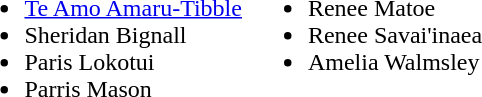<table>
<tr style="vertical-align:top">
<td><br><ul><li><a href='#'>Te Amo Amaru-Tibble</a></li><li>Sheridan Bignall</li><li>Paris Lokotui</li><li>Parris Mason</li></ul></td>
<td><br><ul><li>Renee Matoe</li><li>Renee Savai'inaea</li><li>Amelia Walmsley</li></ul></td>
</tr>
</table>
